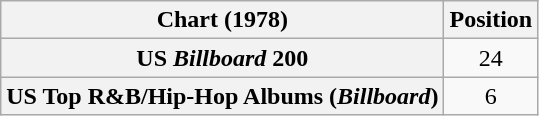<table class="wikitable sortable plainrowheaders" style="text-align:center">
<tr>
<th scope="col">Chart (1978)</th>
<th scope="col">Position</th>
</tr>
<tr>
<th scope="row">US <em>Billboard</em> 200</th>
<td>24</td>
</tr>
<tr>
<th scope="row">US Top R&B/Hip-Hop Albums (<em>Billboard</em>)</th>
<td>6</td>
</tr>
</table>
